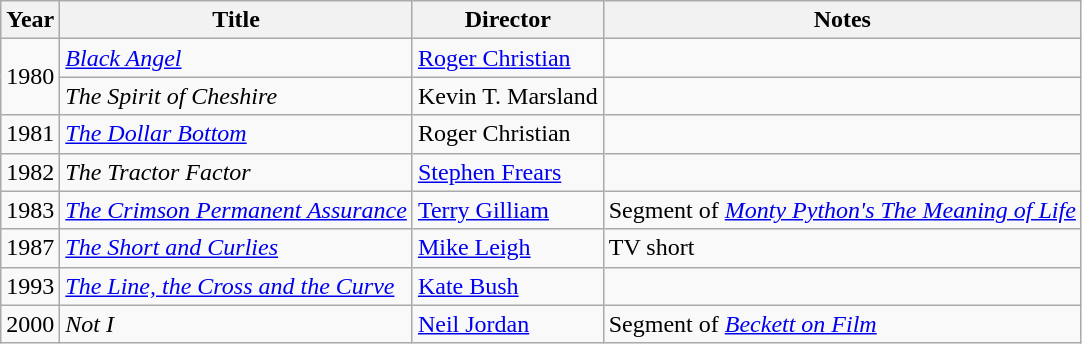<table class="wikitable">
<tr>
<th>Year</th>
<th>Title</th>
<th>Director</th>
<th>Notes</th>
</tr>
<tr>
<td rowspan=2>1980</td>
<td><em><a href='#'>Black Angel</a></em></td>
<td><a href='#'>Roger Christian</a></td>
<td></td>
</tr>
<tr>
<td><em>The Spirit of Cheshire</em></td>
<td>Kevin T. Marsland</td>
<td></td>
</tr>
<tr>
<td>1981</td>
<td><em><a href='#'>The Dollar Bottom</a></em></td>
<td>Roger Christian</td>
<td></td>
</tr>
<tr>
<td>1982</td>
<td><em>The Tractor Factor</em></td>
<td><a href='#'>Stephen Frears</a></td>
<td></td>
</tr>
<tr>
<td>1983</td>
<td><em><a href='#'>The Crimson Permanent Assurance</a></em></td>
<td><a href='#'>Terry Gilliam</a></td>
<td>Segment of <em><a href='#'>Monty Python's The Meaning of Life</a></em></td>
</tr>
<tr>
<td>1987</td>
<td><em><a href='#'>The Short and Curlies</a></em></td>
<td><a href='#'>Mike Leigh</a></td>
<td>TV short</td>
</tr>
<tr>
<td>1993</td>
<td><em><a href='#'>The Line, the Cross and the Curve</a></em></td>
<td><a href='#'>Kate Bush</a></td>
<td></td>
</tr>
<tr>
<td>2000</td>
<td><em>Not I</em></td>
<td><a href='#'>Neil Jordan</a></td>
<td>Segment of <em><a href='#'>Beckett on Film</a></em></td>
</tr>
</table>
